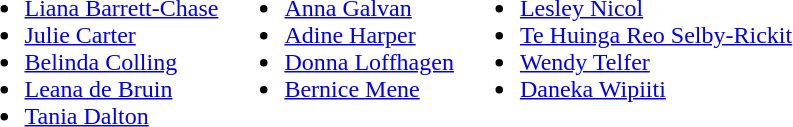<table>
<tr style="vertical-align:top">
<td><br><ul><li><a href='#'>Liana Barrett-Chase</a></li><li><a href='#'>Julie Carter</a></li><li><a href='#'>Belinda Colling</a></li><li><a href='#'>Leana de Bruin</a></li><li><a href='#'>Tania Dalton</a></li></ul></td>
<td><br><ul><li><a href='#'>Anna Galvan</a></li><li><a href='#'>Adine Harper</a></li><li><a href='#'>Donna Loffhagen</a></li><li><a href='#'>Bernice Mene</a></li></ul></td>
<td><br><ul><li><a href='#'>Lesley Nicol</a></li><li><a href='#'>Te Huinga Reo Selby-Rickit</a></li><li><a href='#'>Wendy Telfer</a></li><li><a href='#'>Daneka Wipiiti</a></li></ul></td>
</tr>
</table>
